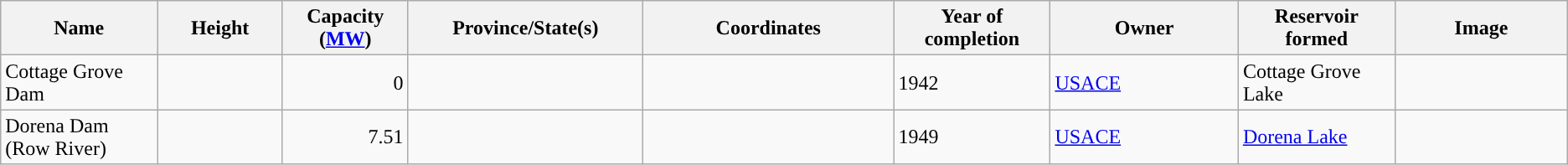<table class="wikitable sortable" border="1">
<tr>
<th width="10%">Name</th>
<th width="8%">Height</th>
<th width="8%">Capacity (<a href='#'>MW</a>)</th>
<th width="15%">Province/State(s)</th>
<th width="16%">Coordinates</th>
<th width="10%">Year of completion</th>
<th width="12%">Owner</th>
<th width="10%">Reservoir formed</th>
<th>Image</th>
</tr>
<tr>
<td>Cottage Grove Dam</td>
<td></td>
<td align="right">0</td>
<td></td>
<td></td>
<td>1942</td>
<td><a href='#'>USACE</a></td>
<td>Cottage Grove Lake</td>
<td></td>
</tr>
<tr>
<td>Dorena Dam (Row River)</td>
<td></td>
<td align="right">7.51</td>
<td></td>
<td></td>
<td>1949</td>
<td><a href='#'>USACE</a></td>
<td><a href='#'>Dorena Lake</a></td>
<td></td>
</tr>
</table>
